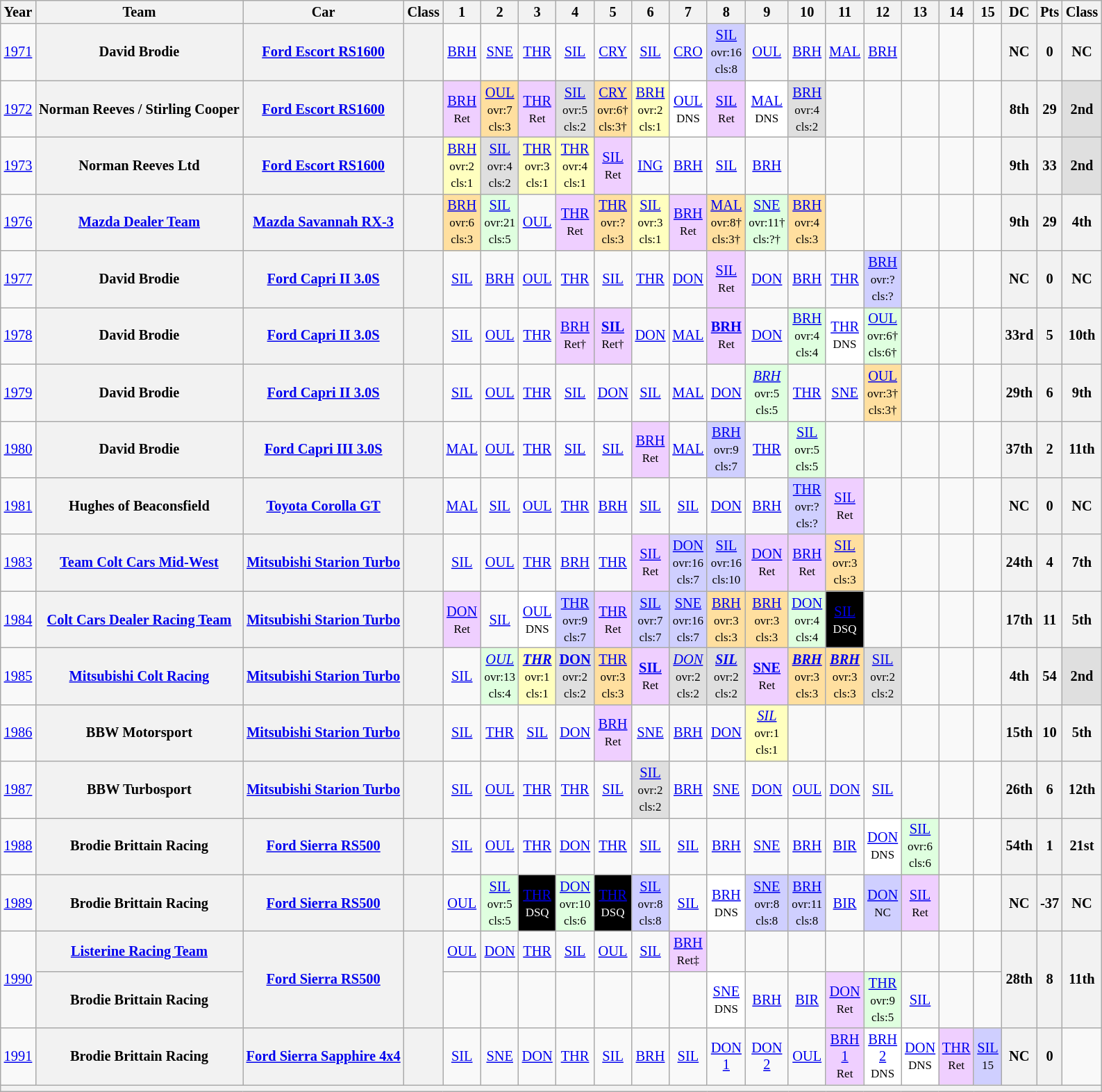<table class="wikitable" style="text-align:center; font-size:85%">
<tr>
<th>Year</th>
<th>Team</th>
<th>Car</th>
<th>Class</th>
<th>1</th>
<th>2</th>
<th>3</th>
<th>4</th>
<th>5</th>
<th>6</th>
<th>7</th>
<th>8</th>
<th>9</th>
<th>10</th>
<th>11</th>
<th>12</th>
<th>13</th>
<th>14</th>
<th>15</th>
<th>DC</th>
<th>Pts</th>
<th>Class</th>
</tr>
<tr>
<td><a href='#'>1971</a></td>
<th>David Brodie</th>
<th><a href='#'>Ford Escort RS1600</a></th>
<th><span></span></th>
<td><a href='#'>BRH</a></td>
<td><a href='#'>SNE</a></td>
<td><a href='#'>THR</a></td>
<td><a href='#'>SIL</a></td>
<td><a href='#'>CRY</a></td>
<td><a href='#'>SIL</a></td>
<td><a href='#'>CRO</a></td>
<td style="background:#CFCFFF;"><a href='#'>SIL</a><br><small>ovr:16<br>cls:8</small></td>
<td><a href='#'>OUL</a></td>
<td><a href='#'>BRH</a></td>
<td><a href='#'>MAL</a></td>
<td><a href='#'>BRH</a></td>
<td></td>
<td></td>
<td></td>
<th>NC</th>
<th>0</th>
<th>NC</th>
</tr>
<tr>
<td><a href='#'>1972</a></td>
<th>Norman Reeves / Stirling Cooper</th>
<th><a href='#'>Ford Escort RS1600</a></th>
<th><span></span></th>
<td style="background:#EFCFFF;"><a href='#'>BRH</a><br><small>Ret</small></td>
<td style="background:#FFDF9F;"><a href='#'>OUL</a><br><small>ovr:7<br>cls:3</small></td>
<td style="background:#EFCFFF;"><a href='#'>THR</a><br><small>Ret</small></td>
<td style="background:#DFDFDF;"><a href='#'>SIL</a><br><small>ovr:5<br>cls:2</small></td>
<td style="background:#FFDF9F;"><a href='#'>CRY</a><br><small>ovr:6†<br>cls:3†</small></td>
<td style="background:#FFFFBF;"><a href='#'>BRH</a><br><small>ovr:2<br>cls:1</small></td>
<td style="background:#FFFFFF;"><a href='#'>OUL</a><br><small>DNS</small></td>
<td style="background:#EFCFFF;"><a href='#'>SIL</a><br><small>Ret</small></td>
<td style="background:#FFFFFF;"><a href='#'>MAL</a><br><small>DNS</small></td>
<td style="background:#DFDFDF;"><a href='#'>BRH</a><br><small>ovr:4<br>cls:2</small></td>
<td></td>
<td></td>
<td></td>
<td></td>
<td></td>
<th>8th</th>
<th>29</th>
<td style="background:#DFDFDF;"><strong>2nd</strong></td>
</tr>
<tr>
<td><a href='#'>1973</a></td>
<th>Norman Reeves Ltd</th>
<th><a href='#'>Ford Escort RS1600</a></th>
<th><span></span></th>
<td style="background:#FFFFBF;"><a href='#'>BRH</a><br><small>ovr:2<br>cls:1</small></td>
<td style="background:#DFDFDF;"><a href='#'>SIL</a><br><small>ovr:4<br>cls:2</small></td>
<td style="background:#FFFFBF;"><a href='#'>THR</a><br><small>ovr:3<br>cls:1</small></td>
<td style="background:#FFFFBF;"><a href='#'>THR</a><br><small>ovr:4<br>cls:1</small></td>
<td style="background:#EFCFFF;"><a href='#'>SIL</a><br><small>Ret</small></td>
<td><a href='#'>ING</a></td>
<td><a href='#'>BRH</a></td>
<td><a href='#'>SIL</a></td>
<td><a href='#'>BRH</a></td>
<td></td>
<td></td>
<td></td>
<td></td>
<td></td>
<td></td>
<th>9th</th>
<th>33</th>
<td style="background:#DFDFDF;"><strong>2nd</strong></td>
</tr>
<tr>
<td><a href='#'>1976</a></td>
<th><a href='#'>Mazda Dealer Team</a></th>
<th><a href='#'>Mazda Savannah RX-3</a></th>
<th><span></span></th>
<td style="background:#FFDF9F;"><a href='#'>BRH</a><br><small>ovr:6<br>cls:3</small></td>
<td style="background:#DFFFDF;"><a href='#'>SIL</a><br><small>ovr:21<br>cls:5</small></td>
<td><a href='#'>OUL</a></td>
<td style="background:#EFCFFF;"><a href='#'>THR</a><br><small>Ret</small></td>
<td style="background:#FFDF9F;"><a href='#'>THR</a><br><small>ovr:?<br>cls:3</small></td>
<td style="background:#FFFFBF;"><a href='#'>SIL</a><br><small>ovr:3<br>cls:1</small></td>
<td style="background:#EFCFFF;"><a href='#'>BRH</a><br><small>Ret</small></td>
<td style="background:#FFDF9F;"><a href='#'>MAL</a><br><small>ovr:8†<br>cls:3†</small></td>
<td style="background:#DFFFDF;"><a href='#'>SNE</a><br><small>ovr:11†<br>cls:?†</small></td>
<td style="background:#FFDF9F;"><a href='#'>BRH</a><br><small>ovr:4<br>cls:3</small></td>
<td></td>
<td></td>
<td></td>
<td></td>
<td></td>
<th>9th</th>
<th>29</th>
<th>4th</th>
</tr>
<tr>
<td><a href='#'>1977</a></td>
<th>David Brodie</th>
<th><a href='#'>Ford Capri II 3.0S</a></th>
<th><span></span></th>
<td><a href='#'>SIL</a></td>
<td><a href='#'>BRH</a></td>
<td><a href='#'>OUL</a></td>
<td><a href='#'>THR</a></td>
<td><a href='#'>SIL</a></td>
<td><a href='#'>THR</a></td>
<td><a href='#'>DON</a></td>
<td style="background:#EFCFFF;"><a href='#'>SIL</a><br><small>Ret</small></td>
<td><a href='#'>DON</a></td>
<td><a href='#'>BRH</a></td>
<td><a href='#'>THR</a></td>
<td style="background:#CFCFFF;"><a href='#'>BRH</a><br><small>ovr:?<br>cls:?</small></td>
<td></td>
<td></td>
<td></td>
<th>NC</th>
<th>0</th>
<th>NC</th>
</tr>
<tr>
<td><a href='#'>1978</a></td>
<th>David Brodie</th>
<th><a href='#'>Ford Capri II 3.0S</a></th>
<th><span></span></th>
<td><a href='#'>SIL</a></td>
<td><a href='#'>OUL</a></td>
<td><a href='#'>THR</a></td>
<td style="background:#EFCFFF;"><a href='#'>BRH</a><br><small>Ret†</small></td>
<td style="background:#EFCFFF;"><strong><a href='#'>SIL</a></strong><br><small>Ret†</small></td>
<td><a href='#'>DON</a></td>
<td><a href='#'>MAL</a></td>
<td style="background:#EFCFFF;"><strong><a href='#'>BRH</a></strong><br><small>Ret</small></td>
<td><a href='#'>DON</a></td>
<td style="background:#DFFFDF;"><a href='#'>BRH</a><br><small>ovr:4<br>cls:4</small></td>
<td style="background:#FFFFFF;"><a href='#'>THR</a><br><small>DNS</small></td>
<td style="background:#DFFFDF;"><a href='#'>OUL</a><br><small>ovr:6†<br>cls:6†</small></td>
<td></td>
<td></td>
<td></td>
<th>33rd</th>
<th>5</th>
<th>10th</th>
</tr>
<tr>
<td><a href='#'>1979</a></td>
<th>David Brodie</th>
<th><a href='#'>Ford Capri II 3.0S</a></th>
<th><span></span></th>
<td><a href='#'>SIL</a></td>
<td><a href='#'>OUL</a></td>
<td><a href='#'>THR</a></td>
<td><a href='#'>SIL</a></td>
<td><a href='#'>DON</a></td>
<td><a href='#'>SIL</a></td>
<td><a href='#'>MAL</a></td>
<td><a href='#'>DON</a></td>
<td style="background:#DFFFDF;"><em><a href='#'>BRH</a></em><br><small>ovr:5<br>cls:5</small></td>
<td><a href='#'>THR</a></td>
<td><a href='#'>SNE</a></td>
<td style="background:#FFDF9F;"><a href='#'>OUL</a><br><small>ovr:3†<br>cls:3†</small></td>
<td></td>
<td></td>
<td></td>
<th>29th</th>
<th>6</th>
<th>9th</th>
</tr>
<tr>
<td><a href='#'>1980</a></td>
<th>David Brodie</th>
<th><a href='#'>Ford Capri III 3.0S</a></th>
<th><span></span></th>
<td><a href='#'>MAL</a></td>
<td><a href='#'>OUL</a></td>
<td><a href='#'>THR</a></td>
<td><a href='#'>SIL</a></td>
<td><a href='#'>SIL</a></td>
<td style="background:#EFCFFF;"><a href='#'>BRH</a><br><small>Ret</small></td>
<td><a href='#'>MAL</a></td>
<td style="background:#CFCFFF;"><a href='#'>BRH</a><br><small>ovr:9<br>cls:7</small></td>
<td><a href='#'>THR</a></td>
<td style="background:#DFFFDF;"><a href='#'>SIL</a><br><small>ovr:5<br>cls:5</small></td>
<td></td>
<td></td>
<td></td>
<td></td>
<td></td>
<th>37th</th>
<th>2</th>
<th>11th</th>
</tr>
<tr>
<td><a href='#'>1981</a></td>
<th>Hughes of Beaconsfield</th>
<th><a href='#'>Toyota Corolla GT</a></th>
<th><span></span></th>
<td><a href='#'>MAL</a></td>
<td><a href='#'>SIL</a></td>
<td><a href='#'>OUL</a></td>
<td><a href='#'>THR</a></td>
<td><a href='#'>BRH</a></td>
<td><a href='#'>SIL</a></td>
<td><a href='#'>SIL</a></td>
<td><a href='#'>DON</a></td>
<td><a href='#'>BRH</a></td>
<td style="background:#CFCFFF;"><a href='#'>THR</a><br><small>ovr:?<br>cls:?</small></td>
<td style="background:#EFCFFF;"><a href='#'>SIL</a><br><small>Ret</small></td>
<td></td>
<td></td>
<td></td>
<td></td>
<th>NC</th>
<th>0</th>
<th>NC</th>
</tr>
<tr>
<td><a href='#'>1983</a></td>
<th><a href='#'>Team Colt Cars Mid-West</a></th>
<th><a href='#'>Mitsubishi Starion Turbo</a></th>
<th><span></span></th>
<td><a href='#'>SIL</a></td>
<td><a href='#'>OUL</a></td>
<td><a href='#'>THR</a></td>
<td><a href='#'>BRH</a></td>
<td><a href='#'>THR</a></td>
<td style="background:#EFCFFF;"><a href='#'>SIL</a><br><small>Ret</small></td>
<td style="background:#CFCFFF;"><a href='#'>DON</a><br><small>ovr:16<br>cls:7</small></td>
<td style="background:#CFCFFF;"><a href='#'>SIL</a><br><small>ovr:16<br>cls:10</small></td>
<td style="background:#EFCFFF;"><a href='#'>DON</a><br><small>Ret</small></td>
<td style="background:#EFCFFF;"><a href='#'>BRH</a><br><small>Ret</small></td>
<td style="background:#FFDF9F;"><a href='#'>SIL</a><br><small>ovr:3<br>cls:3</small></td>
<td></td>
<td></td>
<td></td>
<td></td>
<th>24th</th>
<th>4</th>
<th>7th</th>
</tr>
<tr>
<td><a href='#'>1984</a></td>
<th><a href='#'>Colt Cars Dealer Racing Team</a></th>
<th><a href='#'>Mitsubishi Starion Turbo</a></th>
<th><span></span></th>
<td style="background:#EFCFFF;"><a href='#'>DON</a><br><small>Ret</small></td>
<td><a href='#'>SIL</a></td>
<td style="background:#FFFFFF;"><a href='#'>OUL</a><br><small>DNS</small></td>
<td style="background:#CFCFFF;"><a href='#'>THR</a><br><small>ovr:9<br>cls:7</small></td>
<td style="background:#EFCFFF;"><a href='#'>THR</a><br><small>Ret</small></td>
<td style="background:#CFCFFF;"><a href='#'>SIL</a><br><small>ovr:7<br>cls:7</small></td>
<td style="background:#CFCFFF;"><a href='#'>SNE</a><br><small>ovr:16<br>cls:7</small></td>
<td style="background:#FFDF9F;"><a href='#'>BRH</a><br><small>ovr:3<br>cls:3</small></td>
<td style="background:#FFDF9F;"><a href='#'>BRH</a><br><small>ovr:3<br>cls:3</small></td>
<td style="background:#DFFFDF;"><a href='#'>DON</a><br><small>ovr:4<br>cls:4</small></td>
<td style="background:#000000; color:white"><a href='#'><span>SIL</span></a><br><small>DSQ</small></td>
<td></td>
<td></td>
<td></td>
<td></td>
<th>17th</th>
<th>11</th>
<th>5th</th>
</tr>
<tr>
<td><a href='#'>1985</a></td>
<th><a href='#'>Mitsubishi Colt Racing</a></th>
<th><a href='#'>Mitsubishi Starion Turbo</a></th>
<th><span></span></th>
<td><a href='#'>SIL</a></td>
<td style="background:#DFFFDF;"><em><a href='#'>OUL</a></em><br><small>ovr:13<br>cls:4</small></td>
<td style="background:#FFFFBF;"><strong><em><a href='#'>THR</a></em></strong><br><small>ovr:1<br>cls:1</small></td>
<td style="background:#DFDFDF;"><strong><a href='#'>DON</a></strong><br><small>ovr:2<br>cls:2</small></td>
<td style="background:#FFDF9F;"><a href='#'>THR</a><br><small>ovr:3<br>cls:3</small></td>
<td style="background:#EFCFFF;"><strong><a href='#'>SIL</a></strong><br><small>Ret</small></td>
<td style="background:#DFDFDF;"><em><a href='#'>DON</a></em><br><small>ovr:2<br>cls:2</small></td>
<td style="background:#DFDFDF;"><strong><em><a href='#'>SIL</a></em></strong><br><small>ovr:2<br>cls:2</small></td>
<td style="background:#EFCFFF;"><strong><a href='#'>SNE</a></strong><br><small>Ret</small></td>
<td style="background:#FFDF9F;"><strong><em><a href='#'>BRH</a></em></strong><br><small>ovr:3<br>cls:3</small></td>
<td style="background:#FFDF9F;"><strong><em><a href='#'>BRH</a></em></strong><br><small>ovr:3<br>cls:3</small></td>
<td style="background:#DFDFDF;"><a href='#'>SIL</a><br><small>ovr:2<br>cls:2</small></td>
<td></td>
<td></td>
<td></td>
<th>4th</th>
<th>54</th>
<td style="background:#DFDFDF;"><strong>2nd</strong></td>
</tr>
<tr>
<td><a href='#'>1986</a></td>
<th>BBW Motorsport</th>
<th><a href='#'>Mitsubishi Starion Turbo</a></th>
<th><span></span></th>
<td><a href='#'>SIL</a></td>
<td><a href='#'>THR</a></td>
<td><a href='#'>SIL</a></td>
<td><a href='#'>DON</a></td>
<td style="background:#EFCFFF;"><a href='#'>BRH</a><br><small>Ret</small></td>
<td><a href='#'>SNE</a></td>
<td><a href='#'>BRH</a></td>
<td><a href='#'>DON</a></td>
<td style="background:#FFFFBF;"><em><a href='#'>SIL</a></em><br><small>ovr:1<br>cls:1</small></td>
<td></td>
<td></td>
<td></td>
<td></td>
<td></td>
<td></td>
<th>15th</th>
<th>10</th>
<th>5th</th>
</tr>
<tr>
<td><a href='#'>1987</a></td>
<th>BBW Turbosport</th>
<th><a href='#'>Mitsubishi Starion Turbo</a></th>
<th><span></span></th>
<td><a href='#'>SIL</a></td>
<td><a href='#'>OUL</a></td>
<td><a href='#'>THR</a></td>
<td><a href='#'>THR</a></td>
<td><a href='#'>SIL</a></td>
<td style="background:#DFDFDF;"><a href='#'>SIL</a><br><small>ovr:2<br>cls:2</small></td>
<td><a href='#'>BRH</a></td>
<td><a href='#'>SNE</a></td>
<td><a href='#'>DON</a></td>
<td><a href='#'>OUL</a></td>
<td><a href='#'>DON</a></td>
<td><a href='#'>SIL</a></td>
<td></td>
<td></td>
<td></td>
<th>26th</th>
<th>6</th>
<th>12th</th>
</tr>
<tr>
<td><a href='#'>1988</a></td>
<th>Brodie Brittain Racing</th>
<th><a href='#'>Ford Sierra RS500</a></th>
<th><span></span></th>
<td><a href='#'>SIL</a></td>
<td><a href='#'>OUL</a></td>
<td><a href='#'>THR</a></td>
<td><a href='#'>DON</a></td>
<td><a href='#'>THR</a></td>
<td><a href='#'>SIL</a></td>
<td><a href='#'>SIL</a></td>
<td><a href='#'>BRH</a></td>
<td><a href='#'>SNE</a></td>
<td><a href='#'>BRH</a></td>
<td><a href='#'>BIR</a></td>
<td style="background:#FFFFFF;"><a href='#'>DON</a><br><small>DNS</small></td>
<td style="background:#DFFFDF;"><a href='#'>SIL</a><br><small>ovr:6<br>cls:6</small></td>
<td></td>
<td></td>
<th>54th</th>
<th>1</th>
<th>21st</th>
</tr>
<tr>
<td><a href='#'>1989</a></td>
<th>Brodie Brittain Racing</th>
<th><a href='#'>Ford Sierra RS500</a></th>
<th><span></span></th>
<td><a href='#'>OUL</a></td>
<td style="background:#DFFFDF;"><a href='#'>SIL</a><br><small>ovr:5<br>cls:5</small></td>
<td style="background:#000000; color:white"><a href='#'><span>THR</span></a><br><small>DSQ</small></td>
<td style="background:#DFFFDF;"><a href='#'>DON</a><br><small>ovr:10<br>cls:6</small></td>
<td style="background:#000000; color:white"><a href='#'><span>THR</span></a><br><small>DSQ</small></td>
<td style="background:#CFCFFF;"><a href='#'>SIL</a><br><small>ovr:8<br>cls:8</small></td>
<td><a href='#'>SIL</a></td>
<td style="background:#FFFFFF;"><a href='#'>BRH</a><br><small>DNS</small></td>
<td style="background:#CFCFFF;"><a href='#'>SNE</a><br><small>ovr:8<br>cls:8</small></td>
<td style="background:#CFCFFF;"><a href='#'>BRH</a><br><small>ovr:11<br>cls:8</small></td>
<td><a href='#'>BIR</a></td>
<td style="background:#CFCFFF;"><a href='#'>DON</a><br><small>NC</small></td>
<td style="background:#EFCFFF;"><a href='#'>SIL</a><br><small>Ret</small></td>
<td></td>
<td></td>
<th>NC</th>
<th>-37</th>
<th>NC</th>
</tr>
<tr>
<td rowspan=2><a href='#'>1990</a></td>
<th><a href='#'>Listerine Racing Team</a></th>
<th rowspan=2><a href='#'>Ford Sierra RS500</a></th>
<th rowspan=2><span></span></th>
<td><a href='#'>OUL</a></td>
<td><a href='#'>DON</a></td>
<td><a href='#'>THR</a></td>
<td><a href='#'>SIL</a></td>
<td><a href='#'>OUL</a></td>
<td><a href='#'>SIL</a></td>
<td style="background:#EFCFFF;"><a href='#'>BRH</a><br><small>Ret‡</small></td>
<td></td>
<td></td>
<td></td>
<td></td>
<td></td>
<td></td>
<td></td>
<td></td>
<th rowspan=2>28th</th>
<th rowspan=2>8</th>
<th rowspan=2>11th</th>
</tr>
<tr>
<th>Brodie Brittain Racing</th>
<td></td>
<td></td>
<td></td>
<td></td>
<td></td>
<td></td>
<td></td>
<td style="background:#FFFFFF;"><a href='#'>SNE</a><br><small>DNS</small></td>
<td><a href='#'>BRH</a></td>
<td><a href='#'>BIR</a></td>
<td style="background:#EFCFFF;"><a href='#'>DON</a><br><small>Ret</small></td>
<td style="background:#DFFFDF;"><a href='#'>THR</a><br><small>ovr:9<br>cls:5</small></td>
<td><a href='#'>SIL</a></td>
<td></td>
<td></td>
</tr>
<tr>
<td><a href='#'>1991</a></td>
<th>Brodie Brittain Racing</th>
<th><a href='#'>Ford Sierra Sapphire 4x4</a></th>
<th></th>
<td><a href='#'>SIL</a></td>
<td><a href='#'>SNE</a></td>
<td><a href='#'>DON</a></td>
<td><a href='#'>THR</a></td>
<td><a href='#'>SIL</a></td>
<td><a href='#'>BRH</a></td>
<td><a href='#'>SIL</a></td>
<td><a href='#'>DON<br>1</a></td>
<td><a href='#'>DON<br>2</a></td>
<td><a href='#'>OUL</a></td>
<td style="background:#EFCFFF;"><a href='#'>BRH<br>1</a><br><small>Ret</small></td>
<td style="background:#FFFFFF;"><a href='#'>BRH<br>2</a><br><small>DNS</small></td>
<td style="background:#FFFFFF;"><a href='#'>DON</a><br><small>DNS</small></td>
<td style="background:#EFCFFF;"><a href='#'>THR</a><br><small>Ret</small></td>
<td style="background:#CFCFFF;"><a href='#'>SIL</a><br><small>15</small></td>
<th>NC</th>
<th>0</th>
<td></td>
</tr>
<tr>
<th colspan="22"></th>
</tr>
</table>
